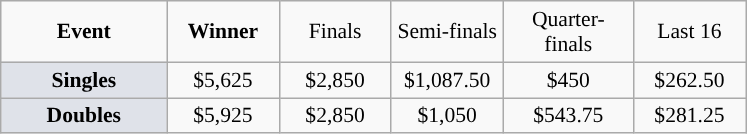<table class=wikitable style="font-size:90%;text-align:center">
<tr>
<td style="width:104px;"><strong>Event</strong></td>
<td style="width:68px;"><strong>Winner</strong></td>
<td style="width:68px;">Finals</td>
<td style="width:68px;">Semi-finals</td>
<td style="width:80px;">Quarter-finals</td>
<td style="width:68px;">Last 16</td>
</tr>
<tr>
<td style="background:#dfe2e9;"><strong>Singles</strong></td>
<td>$5,625</td>
<td>$2,850</td>
<td>$1,087.50</td>
<td>$450</td>
<td>$262.50</td>
</tr>
<tr>
<td style="background:#dfe2e9;"><strong>Doubles</strong></td>
<td>$5,925</td>
<td>$2,850</td>
<td>$1,050</td>
<td>$543.75</td>
<td>$281.25</td>
</tr>
</table>
